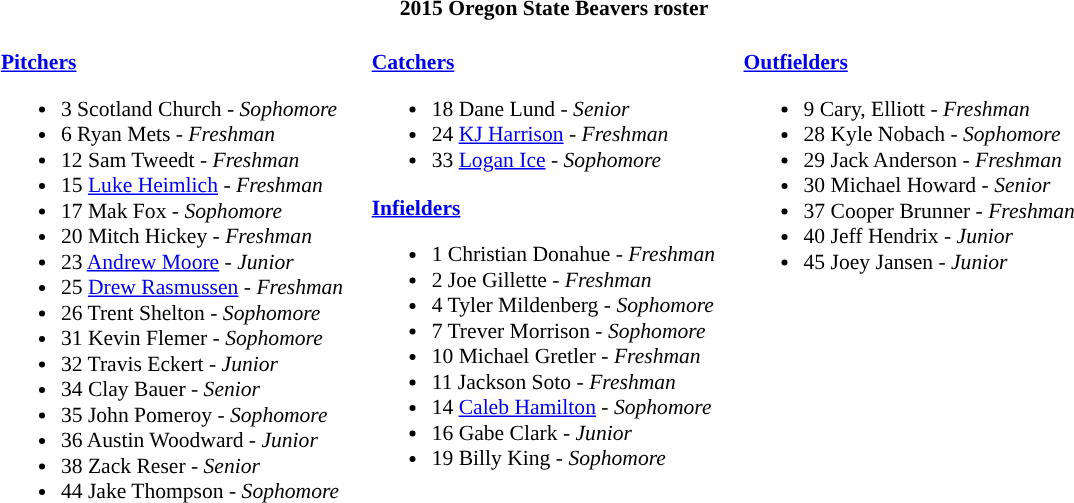<table class="toccolours" style="border-collapse:collapse; font-size:90%;">
<tr>
<th colspan=9>2015 Oregon State Beavers roster</th>
</tr>
<tr>
</tr>
<tr>
<td width="03"> </td>
<td valign="top"><br><strong><a href='#'>Pitchers</a></strong><ul><li>3 Scotland Church - <em>Sophomore</em></li><li>6 Ryan Mets - <em>Freshman</em></li><li>12 Sam Tweedt - <em>Freshman</em></li><li>15 <a href='#'>Luke Heimlich</a> - <em>Freshman</em></li><li>17 Mak Fox - <em>Sophomore</em></li><li>20 Mitch Hickey - <em>Freshman</em></li><li>23 <a href='#'>Andrew Moore</a> - <em>Junior</em></li><li>25 <a href='#'>Drew Rasmussen</a> - <em>Freshman</em></li><li>26 Trent Shelton - <em>Sophomore</em></li><li>31 Kevin Flemer - <em>Sophomore</em></li><li>32 Travis Eckert - <em>Junior</em></li><li>34 Clay Bauer - <em> Senior</em></li><li>35 John Pomeroy - <em>Sophomore</em></li><li>36 Austin Woodward - <em> Junior</em></li><li>38 Zack Reser - <em> Senior</em></li><li>44 Jake Thompson - <em>Sophomore</em></li></ul></td>
<td width="15"> </td>
<td valign="top"><br><strong><a href='#'>Catchers</a></strong><ul><li>18 Dane Lund - <em>Senior</em></li><li>24 <a href='#'>KJ Harrison</a> - <em>Freshman</em></li><li>33 <a href='#'>Logan Ice</a> - <em>Sophomore</em></li></ul><strong><a href='#'>Infielders</a></strong><ul><li>1  Christian Donahue - <em>Freshman</em></li><li>2  Joe Gillette - <em>Freshman</em></li><li>4  Tyler Mildenberg - <em>Sophomore</em></li><li>7  Trever Morrison - <em>Sophomore</em></li><li>10 Michael Gretler - <em>Freshman</em></li><li>11 Jackson Soto - <em>Freshman</em></li><li>14 <a href='#'>Caleb Hamilton</a> - <em>Sophomore</em></li><li>16 Gabe Clark - <em>Junior</em></li><li>19 Billy King - <em>Sophomore</em></li></ul></td>
<td width="15"> </td>
<td valign="top"><br><strong><a href='#'>Outfielders</a></strong><ul><li>9 Cary, Elliott - <em>Freshman</em></li><li>28 Kyle Nobach - <em>Sophomore</em></li><li>29 Jack Anderson - <em> Freshman</em></li><li>30 Michael Howard - <em>Senior</em></li><li>37 Cooper Brunner - <em>Freshman</em></li><li>40 Jeff Hendrix - <em>Junior</em></li><li>45 Joey Jansen - <em> Junior</em></li></ul></td>
<td width="25"> </td>
</tr>
</table>
